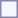<table style="border:1px solid #8888aa; background-color:#f7f8ff; padding:5px; font-size:95%; margin: 0px 12px 12px 0px;">
</table>
